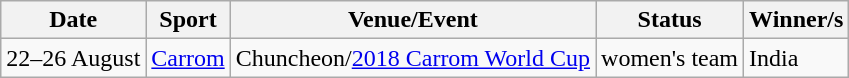<table class="wikitable sortable">
<tr>
<th>Date</th>
<th>Sport</th>
<th>Venue/Event</th>
<th>Status</th>
<th>Winner/s</th>
</tr>
<tr>
<td>22–26 August</td>
<td><a href='#'>Carrom</a></td>
<td>Chuncheon/<a href='#'>2018 Carrom World Cup</a></td>
<td>women's team</td>
<td>India</td>
</tr>
</table>
